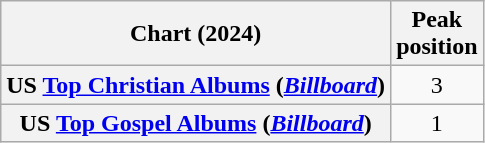<table class="wikitable sortable plainrowheaders" style="text-align:center">
<tr>
<th scope="col">Chart (2024)</th>
<th scope="col">Peak<br>position</th>
</tr>
<tr>
<th scope="row">US <a href='#'>Top Christian Albums</a> (<em><a href='#'>Billboard</a></em>)</th>
<td>3</td>
</tr>
<tr>
<th scope="row">US <a href='#'>Top Gospel Albums</a> (<em><a href='#'>Billboard</a></em>)</th>
<td>1</td>
</tr>
</table>
